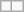<table class="wikitable">
<tr>
<td></td>
<td></td>
</tr>
</table>
